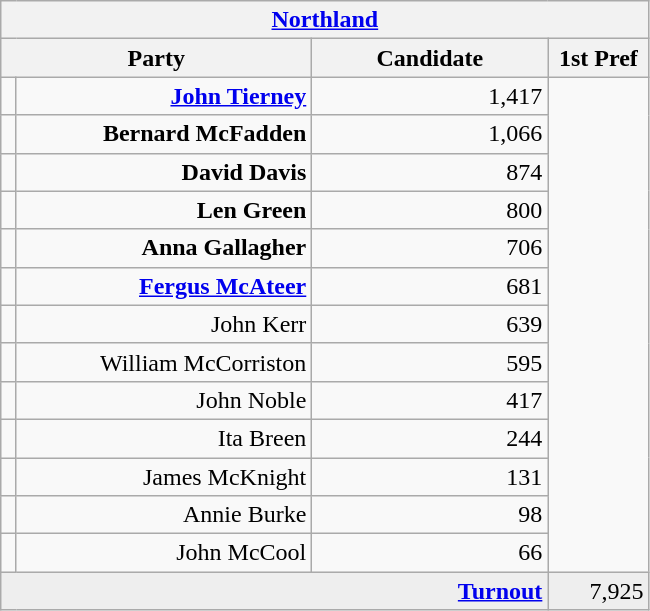<table class="wikitable">
<tr>
<th colspan="4" align="center"><a href='#'>Northland</a></th>
</tr>
<tr>
<th colspan="2" align="center" width=200>Party</th>
<th width=150>Candidate</th>
<th width=60>1st Pref</th>
</tr>
<tr>
<td></td>
<td align="right"><strong><a href='#'>John Tierney</a></strong></td>
<td align="right">1,417</td>
</tr>
<tr>
<td></td>
<td align="right"><strong>Bernard McFadden</strong></td>
<td align="right">1,066</td>
</tr>
<tr>
<td></td>
<td align="right"><strong>David Davis</strong></td>
<td align="right">874</td>
</tr>
<tr>
<td></td>
<td align="right"><strong>Len Green</strong></td>
<td align="right">800</td>
</tr>
<tr>
<td></td>
<td align="right"><strong>Anna Gallagher</strong></td>
<td align="right">706</td>
</tr>
<tr>
<td></td>
<td align="right"><strong><a href='#'>Fergus McAteer</a></strong></td>
<td align="right">681</td>
</tr>
<tr>
<td></td>
<td align="right">John Kerr</td>
<td align="right">639</td>
</tr>
<tr>
<td></td>
<td align="right">William McCorriston</td>
<td align="right">595</td>
</tr>
<tr>
<td></td>
<td align="right">John Noble</td>
<td align="right">417</td>
</tr>
<tr>
<td></td>
<td align="right">Ita Breen</td>
<td align="right">244</td>
</tr>
<tr>
<td></td>
<td align="right">James McKnight</td>
<td align="right">131</td>
</tr>
<tr>
<td></td>
<td align="right">Annie Burke</td>
<td align="right">98</td>
</tr>
<tr>
<td></td>
<td align="right">John McCool</td>
<td align="right">66</td>
</tr>
<tr bgcolor="EEEEEE">
<td colspan=3 align="right"><strong><a href='#'>Turnout</a></strong></td>
<td align="right">7,925</td>
</tr>
</table>
